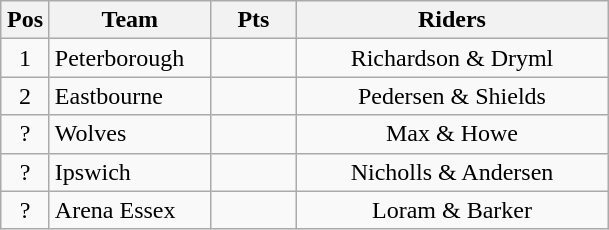<table class=wikitable>
<tr>
<th width=25px>Pos</th>
<th width=100px>Team</th>
<th width=50px>Pts</th>
<th width=200px>Riders</th>
</tr>
<tr align=center>
<td>1</td>
<td align=left>Peterborough</td>
<td></td>
<td>Richardson & Dryml</td>
</tr>
<tr align=center>
<td>2</td>
<td align=left>Eastbourne</td>
<td></td>
<td>Pedersen & Shields</td>
</tr>
<tr align=center>
<td>?</td>
<td align=left>Wolves</td>
<td></td>
<td>Max & Howe</td>
</tr>
<tr align=center>
<td>?</td>
<td align=left>Ipswich</td>
<td></td>
<td>Nicholls & Andersen</td>
</tr>
<tr align=center>
<td>?</td>
<td align=left>Arena Essex</td>
<td></td>
<td>Loram & Barker</td>
</tr>
</table>
